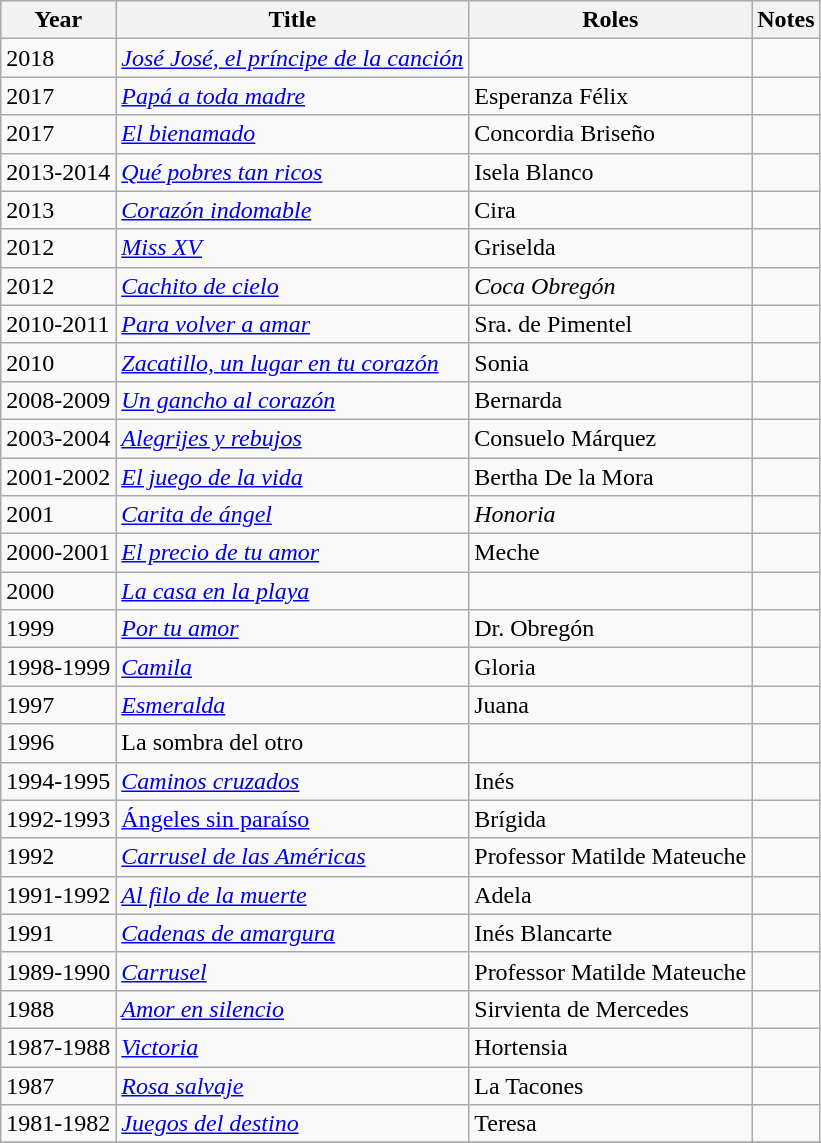<table class="wikitable sortable">
<tr>
<th>Year</th>
<th>Title</th>
<th>Roles</th>
<th>Notes</th>
</tr>
<tr>
<td>2018</td>
<td><em><a href='#'>José José, el príncipe de la canción</a></em></td>
<td></td>
<td></td>
</tr>
<tr>
<td>2017</td>
<td><em><a href='#'>Papá a toda madre</a></em></td>
<td>Esperanza Félix</td>
<td></td>
</tr>
<tr>
<td>2017</td>
<td><em><a href='#'>El bienamado</a></em></td>
<td>Concordia Briseño</td>
<td></td>
</tr>
<tr>
<td>2013-2014</td>
<td><em><a href='#'>Qué pobres tan ricos</a></em></td>
<td>Isela Blanco</td>
<td></td>
</tr>
<tr>
<td>2013</td>
<td><em><a href='#'>Corazón indomable</a></em></td>
<td>Cira</td>
<td></td>
</tr>
<tr>
<td>2012</td>
<td><em><a href='#'>Miss XV</a></em></td>
<td>Griselda</td>
<td></td>
</tr>
<tr>
<td>2012</td>
<td><em><a href='#'>Cachito de cielo</a></em></td>
<td><em>Coca Obregón</em></td>
<td></td>
</tr>
<tr>
<td>2010-2011</td>
<td><em><a href='#'>Para volver a amar</a></em></td>
<td>Sra. de Pimentel</td>
<td></td>
</tr>
<tr>
<td>2010</td>
<td><em><a href='#'>Zacatillo, un lugar en tu corazón</a></em></td>
<td>Sonia</td>
<td></td>
</tr>
<tr>
<td>2008-2009</td>
<td><em><a href='#'>Un gancho al corazón</a></em></td>
<td>Bernarda</td>
<td></td>
</tr>
<tr>
<td>2003-2004</td>
<td><em><a href='#'>Alegrijes y rebujos</a></em></td>
<td>Consuelo Márquez</td>
<td></td>
</tr>
<tr>
<td>2001-2002</td>
<td><em><a href='#'>El juego de la vida</a></em></td>
<td>Bertha De la Mora</td>
<td></td>
</tr>
<tr>
<td>2001</td>
<td><em><a href='#'>Carita de ángel</a></em></td>
<td><em>Honoria</em></td>
<td></td>
</tr>
<tr>
<td>2000-2001</td>
<td><em><a href='#'>El precio de tu amor</a></em></td>
<td>Meche</td>
<td></td>
</tr>
<tr>
<td>2000</td>
<td><em><a href='#'>La casa en la playa</a></em></td>
<td></td>
<td></td>
</tr>
<tr>
<td>1999</td>
<td><em><a href='#'>Por tu amor</a></em></td>
<td>Dr. Obregón</td>
<td></td>
</tr>
<tr>
<td>1998-1999</td>
<td><em><a href='#'>Camila</a></em></td>
<td>Gloria</td>
<td></td>
</tr>
<tr>
<td>1997</td>
<td><em><a href='#'>Esmeralda</a></em></td>
<td>Juana</td>
<td></td>
</tr>
<tr>
<td>1996</td>
<td>La sombra del otro</td>
<td></td>
<td></td>
</tr>
<tr>
<td>1994-1995</td>
<td><em><a href='#'>Caminos cruzados</a></em></td>
<td>Inés</td>
<td></td>
</tr>
<tr>
<td>1992-1993</td>
<td><a href='#'>Ángeles sin paraíso</a></td>
<td>Brígida</td>
<td></td>
</tr>
<tr>
<td>1992</td>
<td><em><a href='#'>Carrusel de las Américas</a></em></td>
<td>Professor Matilde Mateuche</td>
<td></td>
</tr>
<tr>
<td>1991-1992</td>
<td><em><a href='#'>Al filo de la muerte</a></em></td>
<td>Adela</td>
<td></td>
</tr>
<tr>
<td>1991</td>
<td><em><a href='#'>Cadenas de amargura</a></em></td>
<td>Inés Blancarte</td>
<td></td>
</tr>
<tr>
<td>1989-1990</td>
<td><em><a href='#'>Carrusel</a></em></td>
<td>Professor Matilde Mateuche</td>
<td></td>
</tr>
<tr>
<td>1988</td>
<td><em><a href='#'>Amor en silencio</a></em></td>
<td>Sirvienta de Mercedes</td>
<td></td>
</tr>
<tr>
<td>1987-1988</td>
<td><em><a href='#'>Victoria</a></em></td>
<td>Hortensia</td>
<td></td>
</tr>
<tr>
<td>1987</td>
<td><em><a href='#'>Rosa salvaje</a></em></td>
<td>La Tacones</td>
<td></td>
</tr>
<tr>
<td>1981-1982</td>
<td><em><a href='#'>Juegos del destino</a></em></td>
<td>Teresa</td>
<td></td>
</tr>
<tr>
</tr>
</table>
